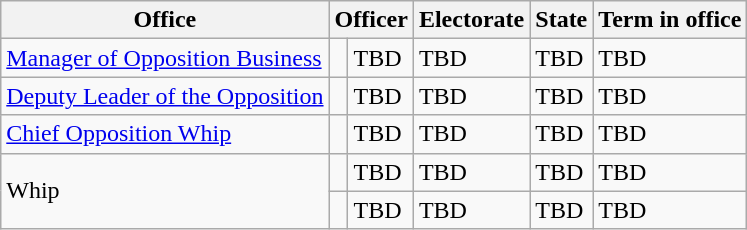<table class="wikitable sortable">
<tr>
<th>Office</th>
<th colspan="2">Officer</th>
<th>Electorate</th>
<th>State</th>
<th>Term in office</th>
</tr>
<tr>
<td><a href='#'>Manager of Opposition Business</a></td>
<td> </td>
<td>TBD</td>
<td>TBD</td>
<td>TBD</td>
<td>TBD</td>
</tr>
<tr>
<td><a href='#'>Deputy Leader of the Opposition</a></td>
<td> </td>
<td>TBD</td>
<td>TBD</td>
<td>TBD</td>
<td>TBD</td>
</tr>
<tr>
<td><a href='#'>Chief Opposition Whip</a></td>
<td> </td>
<td>TBD</td>
<td>TBD</td>
<td>TBD</td>
<td>TBD</td>
</tr>
<tr>
<td rowspan="2">Whip</td>
<td> </td>
<td>TBD</td>
<td>TBD</td>
<td>TBD</td>
<td>TBD</td>
</tr>
<tr>
<td> </td>
<td>TBD</td>
<td>TBD</td>
<td>TBD</td>
<td>TBD</td>
</tr>
</table>
